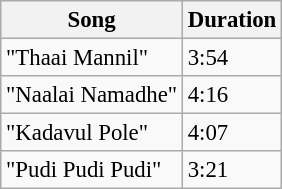<table class="wikitable" style="font-size:95%;">
<tr>
<th>Song</th>
<th>Duration</th>
</tr>
<tr>
<td>"Thaai Mannil"</td>
<td>3:54</td>
</tr>
<tr>
<td>"Naalai Namadhe"</td>
<td>4:16</td>
</tr>
<tr>
<td>"Kadavul Pole"</td>
<td>4:07</td>
</tr>
<tr>
<td>"Pudi Pudi Pudi"</td>
<td>3:21</td>
</tr>
</table>
